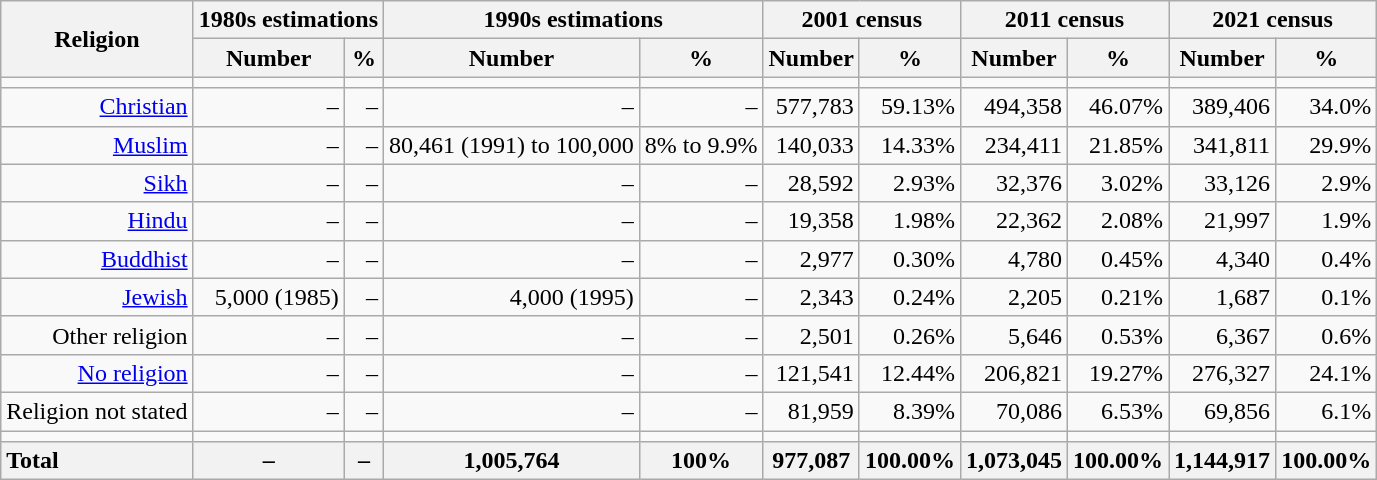<table class="wikitable sortable" style="text-align:right">
<tr>
<th rowspan="2">Religion</th>
<th colspan="2">1980s estimations</th>
<th colspan="2">1990s estimations</th>
<th colspan="2">2001 census</th>
<th colspan="2">2011 census</th>
<th colspan="2">2021 census</th>
</tr>
<tr>
<th>Number</th>
<th>%</th>
<th>Number</th>
<th>%</th>
<th>Number</th>
<th>%</th>
<th>Number</th>
<th>%</th>
<th>Number</th>
<th>%</th>
</tr>
<tr>
<td></td>
<td></td>
<td></td>
<td></td>
<td></td>
<td></td>
<td></td>
<td></td>
<td></td>
<td></td>
<td></td>
</tr>
<tr>
<td><a href='#'>Christian</a></td>
<td>–</td>
<td>–</td>
<td>–</td>
<td>–</td>
<td>577,783</td>
<td>59.13%</td>
<td>494,358</td>
<td>46.07%</td>
<td>389,406</td>
<td>34.0%</td>
</tr>
<tr>
<td><a href='#'>Muslim</a></td>
<td>–</td>
<td>–</td>
<td>80,461 (1991) to 100,000</td>
<td>8% to 9.9%</td>
<td>140,033</td>
<td>14.33%</td>
<td>234,411</td>
<td>21.85%</td>
<td>341,811</td>
<td>29.9%</td>
</tr>
<tr>
<td><a href='#'>Sikh</a></td>
<td>–</td>
<td>–</td>
<td>–</td>
<td>–</td>
<td>28,592</td>
<td>2.93%</td>
<td>32,376</td>
<td>3.02%</td>
<td>33,126</td>
<td>2.9%</td>
</tr>
<tr>
<td><a href='#'>Hindu</a></td>
<td>–</td>
<td>–</td>
<td>–</td>
<td>–</td>
<td>19,358</td>
<td>1.98%</td>
<td>22,362</td>
<td>2.08%</td>
<td>21,997</td>
<td>1.9%</td>
</tr>
<tr>
<td><a href='#'>Buddhist</a></td>
<td>–</td>
<td>–</td>
<td>–</td>
<td>–</td>
<td>2,977</td>
<td>0.30%</td>
<td>4,780</td>
<td>0.45%</td>
<td>4,340</td>
<td>0.4%</td>
</tr>
<tr>
<td><a href='#'>Jewish</a></td>
<td>5,000 (1985)</td>
<td>–</td>
<td>4,000 (1995)</td>
<td>–</td>
<td>2,343</td>
<td>0.24%</td>
<td>2,205</td>
<td>0.21%</td>
<td>1,687</td>
<td>0.1%</td>
</tr>
<tr>
<td>Other religion</td>
<td>–</td>
<td>–</td>
<td>–</td>
<td>–</td>
<td>2,501</td>
<td>0.26%</td>
<td>5,646</td>
<td>0.53%</td>
<td>6,367</td>
<td>0.6%</td>
</tr>
<tr>
<td><a href='#'>No religion</a></td>
<td>–</td>
<td>–</td>
<td>–</td>
<td>–</td>
<td>121,541</td>
<td>12.44%</td>
<td>206,821</td>
<td>19.27%</td>
<td>276,327</td>
<td>24.1%</td>
</tr>
<tr>
<td>Religion not stated</td>
<td>–</td>
<td>–</td>
<td>–</td>
<td>–</td>
<td>81,959</td>
<td>8.39%</td>
<td>70,086</td>
<td>6.53%</td>
<td>69,856</td>
<td>6.1%</td>
</tr>
<tr>
<td></td>
<td></td>
<td></td>
<td></td>
<td></td>
<td></td>
<td></td>
<td></td>
<td></td>
<td></td>
<td></td>
</tr>
<tr>
<th style="text-align:left">Total</th>
<th>–</th>
<th>–</th>
<th>1,005,764</th>
<th>100%</th>
<th>977,087</th>
<th>100.00%</th>
<th>1,073,045</th>
<th>100.00%</th>
<th>1,144,917</th>
<th>100.00%</th>
</tr>
</table>
